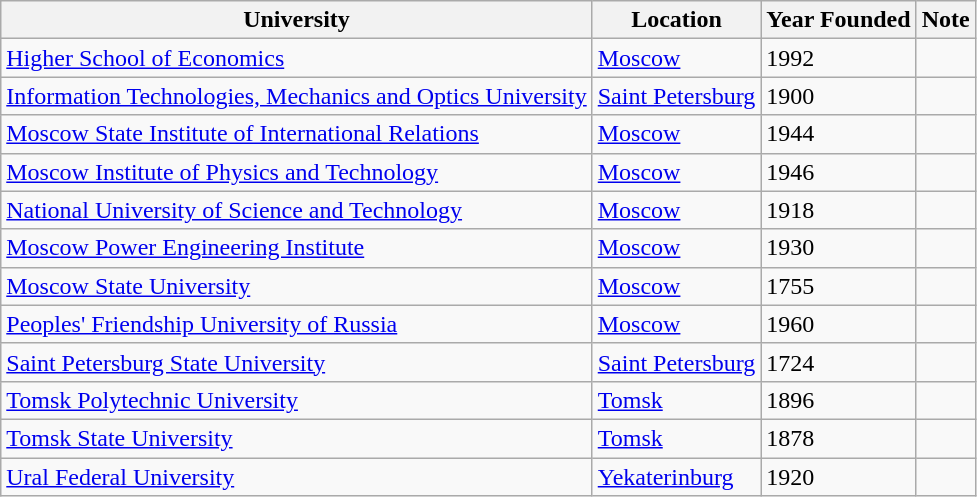<table class="wikitable sortable">
<tr>
<th>University</th>
<th>Location</th>
<th>Year Founded</th>
<th>Note</th>
</tr>
<tr>
<td><a href='#'>Higher School of Economics</a></td>
<td><a href='#'>Moscow</a></td>
<td>1992</td>
<td></td>
</tr>
<tr>
<td><a href='#'>Information Technologies, Mechanics and Optics University</a></td>
<td><a href='#'>Saint Petersburg</a></td>
<td>1900</td>
<td></td>
</tr>
<tr>
<td><a href='#'>Moscow State Institute of International Relations</a></td>
<td><a href='#'>Moscow</a></td>
<td>1944</td>
<td></td>
</tr>
<tr>
<td><a href='#'>Moscow Institute of Physics and Technology</a></td>
<td><a href='#'>Moscow</a></td>
<td>1946</td>
<td></td>
</tr>
<tr>
<td><a href='#'>National University of Science and Technology</a></td>
<td><a href='#'>Moscow</a></td>
<td>1918</td>
<td></td>
</tr>
<tr>
<td><a href='#'>Moscow Power Engineering Institute</a></td>
<td><a href='#'>Moscow</a></td>
<td>1930</td>
<td></td>
</tr>
<tr>
<td><a href='#'>Moscow State University</a></td>
<td><a href='#'>Moscow</a></td>
<td>1755</td>
<td></td>
</tr>
<tr>
<td><a href='#'>Peoples' Friendship University of Russia</a></td>
<td><a href='#'>Moscow</a></td>
<td>1960</td>
<td></td>
</tr>
<tr>
<td><a href='#'>Saint Petersburg State University</a></td>
<td><a href='#'>Saint Petersburg</a></td>
<td>1724</td>
<td></td>
</tr>
<tr>
<td><a href='#'>Tomsk Polytechnic University</a></td>
<td><a href='#'>Tomsk</a></td>
<td>1896</td>
<td></td>
</tr>
<tr>
<td><a href='#'>Tomsk State University</a></td>
<td><a href='#'>Tomsk</a></td>
<td>1878</td>
<td></td>
</tr>
<tr>
<td><a href='#'>Ural Federal University</a></td>
<td><a href='#'>Yekaterinburg</a></td>
<td>1920</td>
<td></td>
</tr>
</table>
